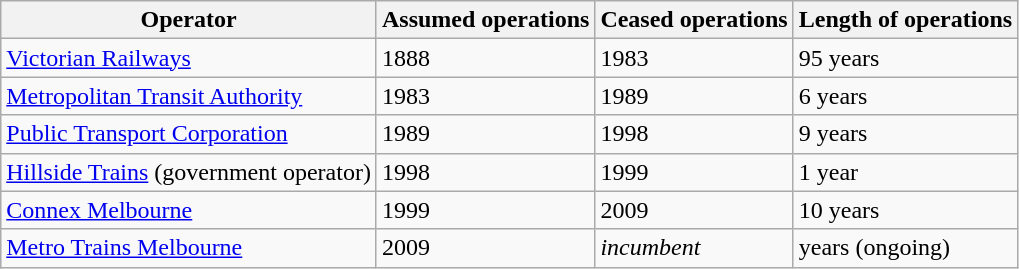<table class="wikitable">
<tr>
<th>Operator</th>
<th>Assumed operations</th>
<th>Ceased operations</th>
<th>Length of operations</th>
</tr>
<tr>
<td><a href='#'>Victorian Railways</a></td>
<td>1888</td>
<td>1983</td>
<td>95 years</td>
</tr>
<tr>
<td><a href='#'>Metropolitan Transit Authority</a></td>
<td>1983</td>
<td>1989</td>
<td>6 years</td>
</tr>
<tr>
<td><a href='#'>Public Transport Corporation</a></td>
<td>1989</td>
<td>1998</td>
<td>9 years</td>
</tr>
<tr>
<td><a href='#'>Hillside Trains</a> (government operator)</td>
<td>1998</td>
<td>1999</td>
<td>1 year</td>
</tr>
<tr>
<td><a href='#'>Connex Melbourne</a></td>
<td>1999</td>
<td>2009</td>
<td>10 years</td>
</tr>
<tr>
<td><a href='#'>Metro Trains Melbourne</a></td>
<td>2009</td>
<td><em>incumbent</em></td>
<td> years (ongoing)</td>
</tr>
</table>
